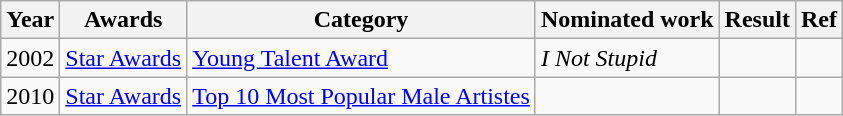<table class="wikitable sortable">
<tr>
<th>Year</th>
<th>Awards</th>
<th>Category</th>
<th>Nominated work</th>
<th>Result</th>
<th>Ref</th>
</tr>
<tr>
<td>2002</td>
<td><a href='#'>Star Awards</a></td>
<td><a href='#'>Young Talent Award</a></td>
<td><em>I Not Stupid</em> </td>
<td></td>
<td></td>
</tr>
<tr>
<td>2010</td>
<td><a href='#'>Star Awards</a></td>
<td><a href='#'>Top 10 Most Popular Male Artistes</a></td>
<td></td>
<td></td>
<td></td>
</tr>
</table>
